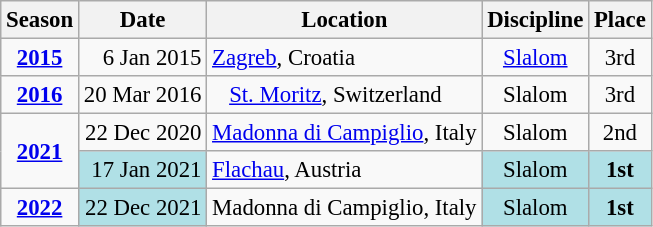<table class=wikitable style="text-align:center ; font-size:95%;">
<tr>
<th>Season</th>
<th>Date</th>
<th>Location</th>
<th>Discipline</th>
<th>Place</th>
</tr>
<tr>
<td><strong><a href='#'>2015</a></strong></td>
<td align=right>6 Jan 2015</td>
<td align=left> <a href='#'>Zagreb</a>, Croatia</td>
<td><a href='#'>Slalom</a></td>
<td>3rd</td>
</tr>
<tr>
<td><strong><a href='#'>2016</a></strong></td>
<td align=right>20 Mar 2016</td>
<td align=left>   <a href='#'>St. Moritz</a>, Switzerland</td>
<td>Slalom</td>
<td>3rd</td>
</tr>
<tr>
<td rowspan=2><strong><a href='#'>2021</a></strong></td>
<td align=right>22 Dec 2020</td>
<td align=left> <a href='#'>Madonna di Campiglio</a>, Italy</td>
<td>Slalom</td>
<td>2nd</td>
</tr>
<tr>
<td align=right bgcolor="#BOEOE6">17 Jan 2021</td>
<td align=left> <a href='#'>Flachau</a>, Austria</td>
<td bgcolor="#BOEOE6">Slalom</td>
<td bgcolor="#BOEOE6"><strong>1st</strong></td>
</tr>
<tr>
<td rowspan=1><strong><a href='#'>2022</a></strong></td>
<td align=right bgcolor="#BOEOE6">22 Dec 2021</td>
<td align=left> Madonna di Campiglio, Italy</td>
<td bgcolor="#BOEOE6">Slalom</td>
<td bgcolor="#BOEOE6"><strong>1st</strong></td>
</tr>
</table>
